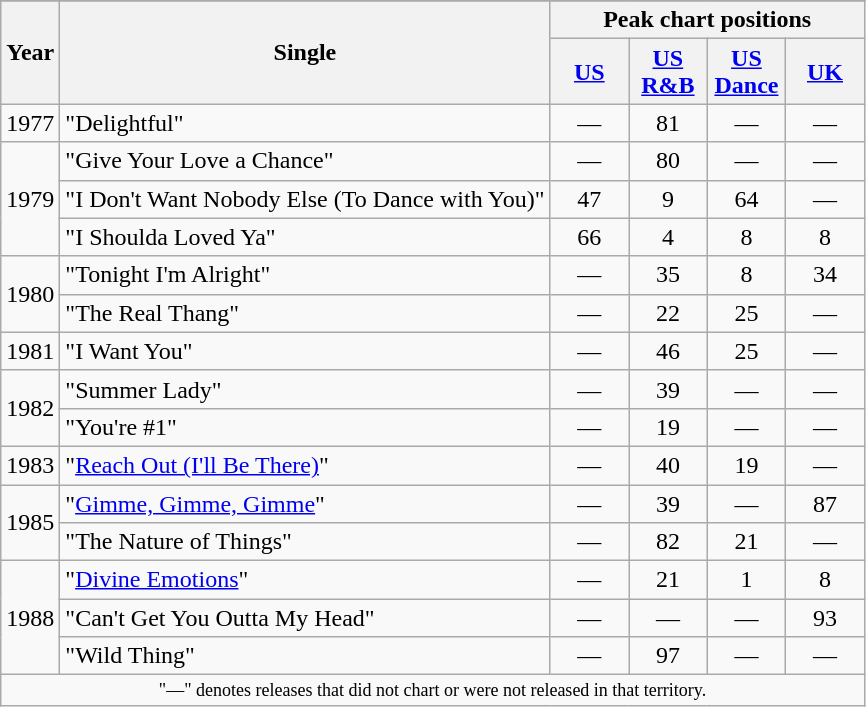<table class="wikitable" style="text-align:center;">
<tr>
</tr>
<tr>
<th scope="col" rowspan="2">Year</th>
<th scope="col" rowspan="2">Single</th>
<th scope="col" colspan="4">Peak chart positions</th>
</tr>
<tr>
<th style="width:45px;"><a href='#'>US</a><br></th>
<th style="width:45px;"><a href='#'>US<br>R&B</a><br></th>
<th style="width:45px;"><a href='#'>US<br>Dance</a><br></th>
<th style="width:45px;"><a href='#'>UK</a><br></th>
</tr>
<tr>
<td>1977</td>
<td align="left">"Delightful"</td>
<td>—</td>
<td>81</td>
<td>—</td>
<td>—</td>
</tr>
<tr>
<td rowspan="3">1979</td>
<td align="left">"Give Your Love a Chance"</td>
<td>—</td>
<td>80</td>
<td>—</td>
<td>—</td>
</tr>
<tr>
<td align="left">"I Don't Want Nobody Else (To Dance with You)"</td>
<td>47</td>
<td>9</td>
<td>64</td>
<td>—</td>
</tr>
<tr>
<td align="left">"I Shoulda Loved Ya"</td>
<td>66</td>
<td>4</td>
<td>8</td>
<td>8</td>
</tr>
<tr>
<td rowspan="2">1980</td>
<td align="left">"Tonight I'm Alright"</td>
<td>—</td>
<td>35</td>
<td>8</td>
<td>34</td>
</tr>
<tr>
<td align="left">"The Real Thang"</td>
<td>—</td>
<td>22</td>
<td>25</td>
<td>—</td>
</tr>
<tr>
<td>1981</td>
<td align="left">"I Want You"</td>
<td>—</td>
<td>46</td>
<td>25</td>
<td>—</td>
</tr>
<tr>
<td rowspan="2">1982</td>
<td align="left">"Summer Lady"</td>
<td>—</td>
<td>39</td>
<td>—</td>
<td>—</td>
</tr>
<tr>
<td align="left">"You're #1"</td>
<td>—</td>
<td>19</td>
<td>—</td>
<td>—</td>
</tr>
<tr>
<td>1983</td>
<td align="left">"<a href='#'>Reach Out (I'll Be There)</a>"</td>
<td>—</td>
<td>40</td>
<td>19</td>
<td>—</td>
</tr>
<tr>
<td rowspan="2">1985</td>
<td align="left">"<a href='#'>Gimme, Gimme, Gimme</a>"</td>
<td>—</td>
<td>39</td>
<td>—</td>
<td>87</td>
</tr>
<tr>
<td align="left">"The Nature of Things"</td>
<td>—</td>
<td>82</td>
<td>21</td>
<td>—</td>
</tr>
<tr>
<td rowspan="3">1988</td>
<td align="left">"<a href='#'>Divine Emotions</a>"</td>
<td>—</td>
<td>21</td>
<td>1</td>
<td>8</td>
</tr>
<tr>
<td align="left">"Can't Get You Outta My Head"</td>
<td>—</td>
<td>—</td>
<td>—</td>
<td>93</td>
</tr>
<tr>
<td align="left">"Wild Thing"</td>
<td>—</td>
<td>97</td>
<td>—</td>
<td>—</td>
</tr>
<tr>
<td colspan="6" style="text-align:center; font-size:9pt;">"—" denotes releases that did not chart or were not released in that territory.</td>
</tr>
</table>
